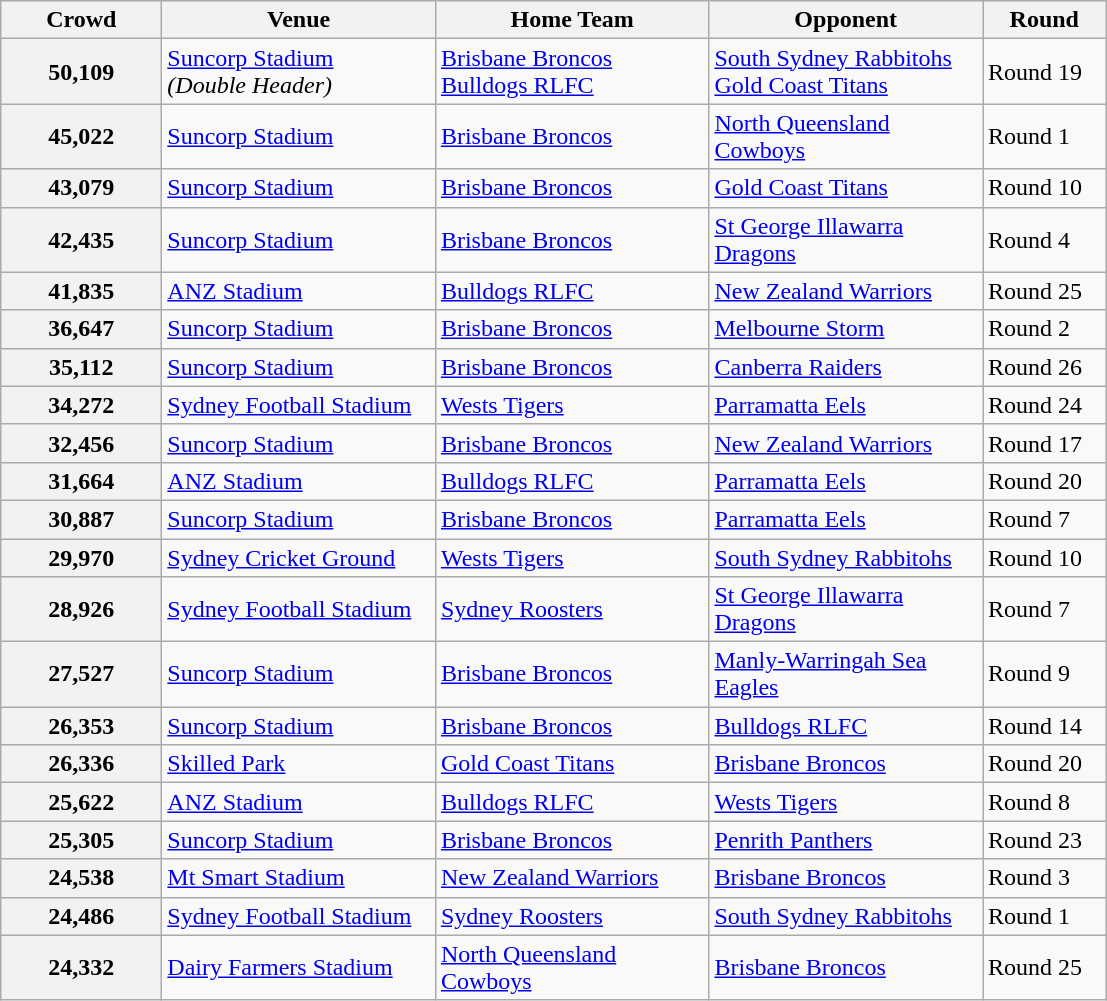<table class="wikitable" style="text-align:left;">
<tr>
<th width=100>Crowd</th>
<th width=175>Venue</th>
<th width=175>Home Team</th>
<th width=175>Opponent</th>
<th width=75>Round</th>
</tr>
<tr>
<th>50,109</th>
<td><a href='#'>Suncorp Stadium</a><br><em>(Double Header)</em></td>
<td><a href='#'>Brisbane Broncos</a><br><a href='#'>Bulldogs RLFC</a></td>
<td><a href='#'>South Sydney Rabbitohs</a><br><a href='#'>Gold Coast Titans</a></td>
<td>Round 19</td>
</tr>
<tr>
<th>45,022</th>
<td><a href='#'>Suncorp Stadium</a></td>
<td><a href='#'>Brisbane Broncos</a></td>
<td><a href='#'>North Queensland Cowboys</a></td>
<td>Round 1</td>
</tr>
<tr>
<th>43,079</th>
<td><a href='#'>Suncorp Stadium</a></td>
<td><a href='#'>Brisbane Broncos</a></td>
<td><a href='#'>Gold Coast Titans</a></td>
<td>Round 10</td>
</tr>
<tr>
<th>42,435</th>
<td><a href='#'>Suncorp Stadium</a></td>
<td><a href='#'>Brisbane Broncos</a></td>
<td><a href='#'>St George Illawarra Dragons</a></td>
<td>Round 4</td>
</tr>
<tr>
<th>41,835</th>
<td><a href='#'>ANZ Stadium</a></td>
<td><a href='#'>Bulldogs RLFC</a></td>
<td><a href='#'>New Zealand Warriors</a></td>
<td>Round 25</td>
</tr>
<tr>
<th>36,647</th>
<td><a href='#'>Suncorp Stadium</a></td>
<td><a href='#'>Brisbane Broncos</a></td>
<td><a href='#'>Melbourne Storm</a></td>
<td>Round 2</td>
</tr>
<tr>
<th>35,112</th>
<td><a href='#'>Suncorp Stadium</a></td>
<td><a href='#'>Brisbane Broncos</a></td>
<td><a href='#'>Canberra Raiders</a></td>
<td>Round 26</td>
</tr>
<tr>
<th>34,272</th>
<td><a href='#'>Sydney Football Stadium</a></td>
<td><a href='#'>Wests Tigers</a></td>
<td><a href='#'>Parramatta Eels</a></td>
<td>Round 24</td>
</tr>
<tr>
<th>32,456</th>
<td><a href='#'>Suncorp Stadium</a></td>
<td><a href='#'>Brisbane Broncos</a></td>
<td><a href='#'>New Zealand Warriors</a></td>
<td>Round 17</td>
</tr>
<tr>
<th>31,664</th>
<td><a href='#'>ANZ Stadium</a></td>
<td><a href='#'>Bulldogs RLFC</a></td>
<td><a href='#'>Parramatta Eels</a></td>
<td>Round 20</td>
</tr>
<tr>
<th>30,887</th>
<td><a href='#'>Suncorp Stadium</a></td>
<td><a href='#'>Brisbane Broncos</a></td>
<td><a href='#'>Parramatta Eels</a></td>
<td>Round 7</td>
</tr>
<tr>
<th>29,970</th>
<td><a href='#'>Sydney Cricket Ground</a></td>
<td><a href='#'>Wests Tigers</a></td>
<td><a href='#'>South Sydney Rabbitohs</a></td>
<td>Round 10</td>
</tr>
<tr>
<th>28,926</th>
<td><a href='#'>Sydney Football Stadium</a></td>
<td><a href='#'>Sydney Roosters</a></td>
<td><a href='#'>St George Illawarra Dragons</a></td>
<td>Round 7</td>
</tr>
<tr>
<th>27,527</th>
<td><a href='#'>Suncorp Stadium</a></td>
<td><a href='#'>Brisbane Broncos</a></td>
<td><a href='#'>Manly-Warringah Sea Eagles</a></td>
<td>Round 9</td>
</tr>
<tr>
<th>26,353</th>
<td><a href='#'>Suncorp Stadium</a></td>
<td><a href='#'>Brisbane Broncos</a></td>
<td><a href='#'>Bulldogs RLFC</a></td>
<td>Round 14</td>
</tr>
<tr>
<th>26,336</th>
<td><a href='#'>Skilled Park</a></td>
<td><a href='#'>Gold Coast Titans</a></td>
<td><a href='#'>Brisbane Broncos</a></td>
<td>Round 20</td>
</tr>
<tr>
<th>25,622</th>
<td><a href='#'>ANZ Stadium</a></td>
<td><a href='#'>Bulldogs RLFC</a></td>
<td><a href='#'>Wests Tigers</a></td>
<td>Round 8</td>
</tr>
<tr>
<th>25,305</th>
<td><a href='#'>Suncorp Stadium</a></td>
<td><a href='#'>Brisbane Broncos</a></td>
<td><a href='#'>Penrith Panthers</a></td>
<td>Round 23</td>
</tr>
<tr>
<th>24,538</th>
<td><a href='#'>Mt Smart Stadium</a></td>
<td><a href='#'>New Zealand Warriors</a></td>
<td><a href='#'>Brisbane Broncos</a></td>
<td>Round 3</td>
</tr>
<tr>
<th>24,486</th>
<td><a href='#'>Sydney Football Stadium</a></td>
<td><a href='#'>Sydney Roosters</a></td>
<td><a href='#'>South Sydney Rabbitohs</a></td>
<td>Round 1</td>
</tr>
<tr>
<th>24,332</th>
<td><a href='#'>Dairy Farmers Stadium</a></td>
<td><a href='#'>North Queensland Cowboys</a></td>
<td><a href='#'>Brisbane Broncos</a></td>
<td>Round 25</td>
</tr>
</table>
